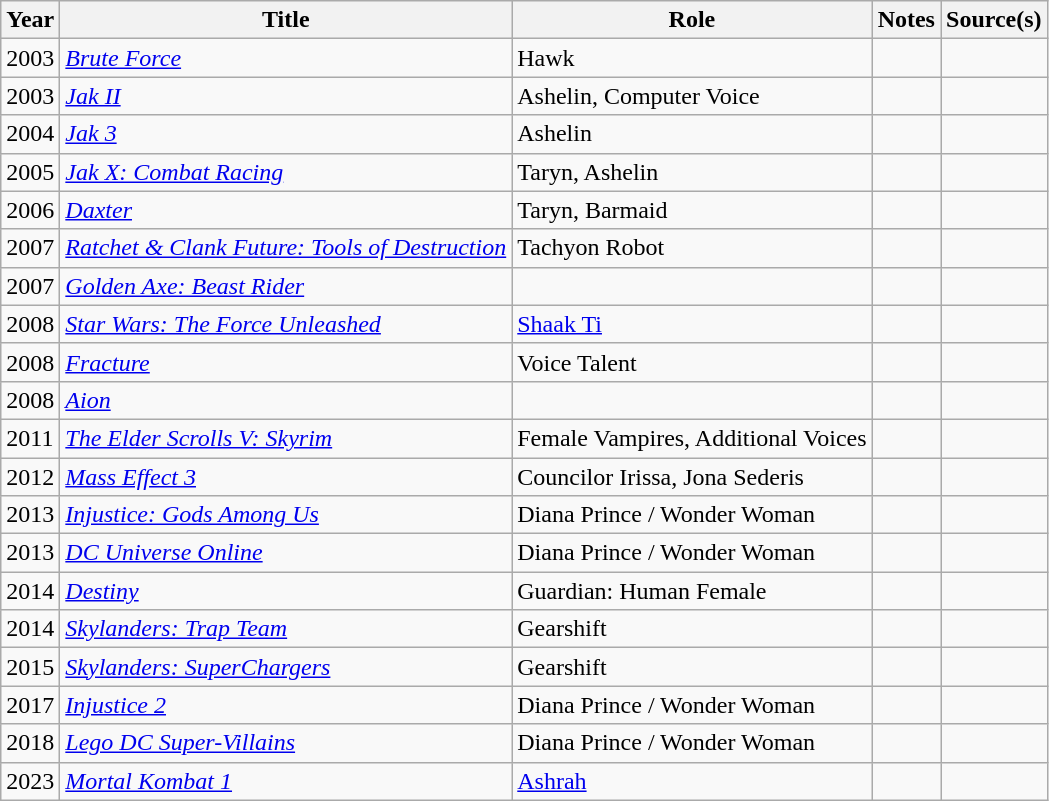<table class="wikitable sortable">
<tr>
<th>Year</th>
<th>Title</th>
<th>Role</th>
<th class = "unsortable">Notes</th>
<th>Source(s)</th>
</tr>
<tr>
<td>2003</td>
<td><em><a href='#'>Brute Force</a></em></td>
<td>Hawk</td>
<td></td>
<td></td>
</tr>
<tr>
<td>2003</td>
<td><em><a href='#'>Jak II</a></em></td>
<td>Ashelin, Computer Voice</td>
<td></td>
<td></td>
</tr>
<tr>
<td>2004</td>
<td><em><a href='#'>Jak 3</a></em></td>
<td>Ashelin</td>
<td></td>
<td></td>
</tr>
<tr>
<td>2005</td>
<td><em><a href='#'>Jak X: Combat Racing</a></em></td>
<td>Taryn, Ashelin</td>
<td></td>
<td></td>
</tr>
<tr>
<td>2006</td>
<td><em><a href='#'>Daxter</a></em></td>
<td>Taryn, Barmaid</td>
<td></td>
<td></td>
</tr>
<tr>
<td>2007</td>
<td><em><a href='#'>Ratchet & Clank Future: Tools of Destruction</a></em></td>
<td>Tachyon Robot</td>
<td></td>
<td></td>
</tr>
<tr>
<td>2007</td>
<td><em><a href='#'>Golden Axe: Beast Rider</a></em></td>
<td></td>
<td></td>
<td></td>
</tr>
<tr>
<td>2008</td>
<td><em><a href='#'>Star Wars: The Force Unleashed</a></em></td>
<td><a href='#'>Shaak Ti</a></td>
<td></td>
<td></td>
</tr>
<tr>
<td>2008</td>
<td><em><a href='#'>Fracture</a></em></td>
<td>Voice Talent</td>
<td></td>
<td></td>
</tr>
<tr>
<td>2008</td>
<td><em><a href='#'>Aion</a></em></td>
<td></td>
<td></td>
<td></td>
</tr>
<tr>
<td>2011</td>
<td><em><a href='#'>The Elder Scrolls V: Skyrim</a></em></td>
<td>Female Vampires, Additional Voices</td>
<td></td>
<td></td>
</tr>
<tr>
<td>2012</td>
<td><em><a href='#'>Mass Effect 3</a></em></td>
<td>Councilor Irissa, Jona Sederis</td>
<td></td>
<td></td>
</tr>
<tr>
<td>2013</td>
<td><em><a href='#'>Injustice: Gods Among Us</a></em></td>
<td>Diana Prince / Wonder Woman</td>
<td></td>
<td></td>
</tr>
<tr>
<td>2013</td>
<td><em><a href='#'>DC Universe Online</a></em></td>
<td>Diana Prince / Wonder Woman</td>
<td></td>
<td></td>
</tr>
<tr>
<td>2014</td>
<td><em><a href='#'>Destiny</a></em></td>
<td>Guardian: Human Female</td>
<td></td>
<td></td>
</tr>
<tr>
<td>2014</td>
<td><em><a href='#'>Skylanders: Trap Team</a></em></td>
<td>Gearshift</td>
<td></td>
<td></td>
</tr>
<tr>
<td>2015</td>
<td><em><a href='#'>Skylanders: SuperChargers</a></em></td>
<td>Gearshift</td>
<td></td>
<td></td>
</tr>
<tr>
<td>2017</td>
<td><em><a href='#'>Injustice 2</a></em></td>
<td>Diana Prince / Wonder Woman</td>
<td></td>
<td></td>
</tr>
<tr>
<td>2018</td>
<td><em><a href='#'>Lego DC Super-Villains</a></em></td>
<td>Diana Prince / Wonder Woman</td>
<td></td>
<td></td>
</tr>
<tr>
<td>2023</td>
<td><em><a href='#'>Mortal Kombat 1</a></em></td>
<td><a href='#'>Ashrah</a></td>
<td></td>
<td></td>
</tr>
</table>
